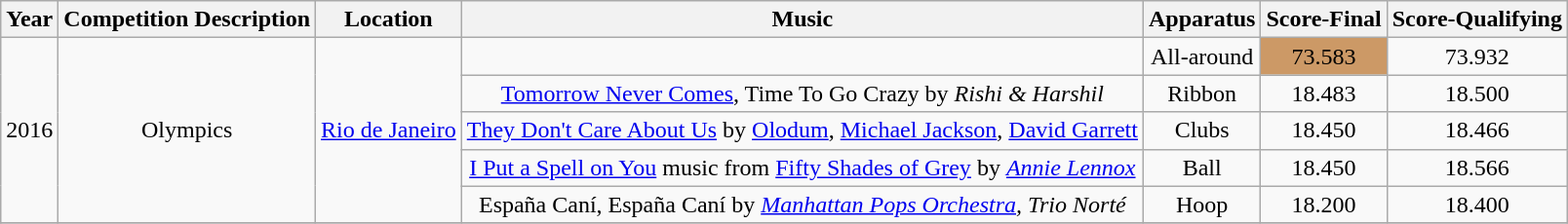<table class="wikitable" style="text-align:center">
<tr>
<th>Year</th>
<th>Competition Description</th>
<th>Location</th>
<th>Music</th>
<th>Apparatus</th>
<th>Score-Final</th>
<th>Score-Qualifying</th>
</tr>
<tr>
<td rowspan="5">2016</td>
<td rowspan="5">Olympics</td>
<td rowspan="5"><a href='#'>Rio de Janeiro</a></td>
<td></td>
<td>All-around</td>
<td bgcolor="cc9966">73.583</td>
<td>73.932</td>
</tr>
<tr>
<td><a href='#'>Tomorrow Never Comes</a>, Time To Go Crazy  by <em>Rishi & Harshil</em></td>
<td>Ribbon</td>
<td>18.483</td>
<td>18.500</td>
</tr>
<tr>
<td><a href='#'>They Don't Care About Us</a> by <a href='#'>Olodum</a>, <a href='#'>Michael Jackson</a>, <a href='#'>David Garrett</a></td>
<td>Clubs</td>
<td>18.450</td>
<td>18.466</td>
</tr>
<tr>
<td><a href='#'>I Put a Spell on You</a> music from <a href='#'>Fifty Shades of Grey</a> by <em><a href='#'>Annie Lennox</a></em></td>
<td>Ball</td>
<td>18.450</td>
<td>18.566</td>
</tr>
<tr>
<td>España Caní, España Caní by <em><a href='#'>Manhattan Pops Orchestra</a>, Trio Norté</em></td>
<td>Hoop</td>
<td>18.200</td>
<td>18.400</td>
</tr>
<tr>
</tr>
</table>
